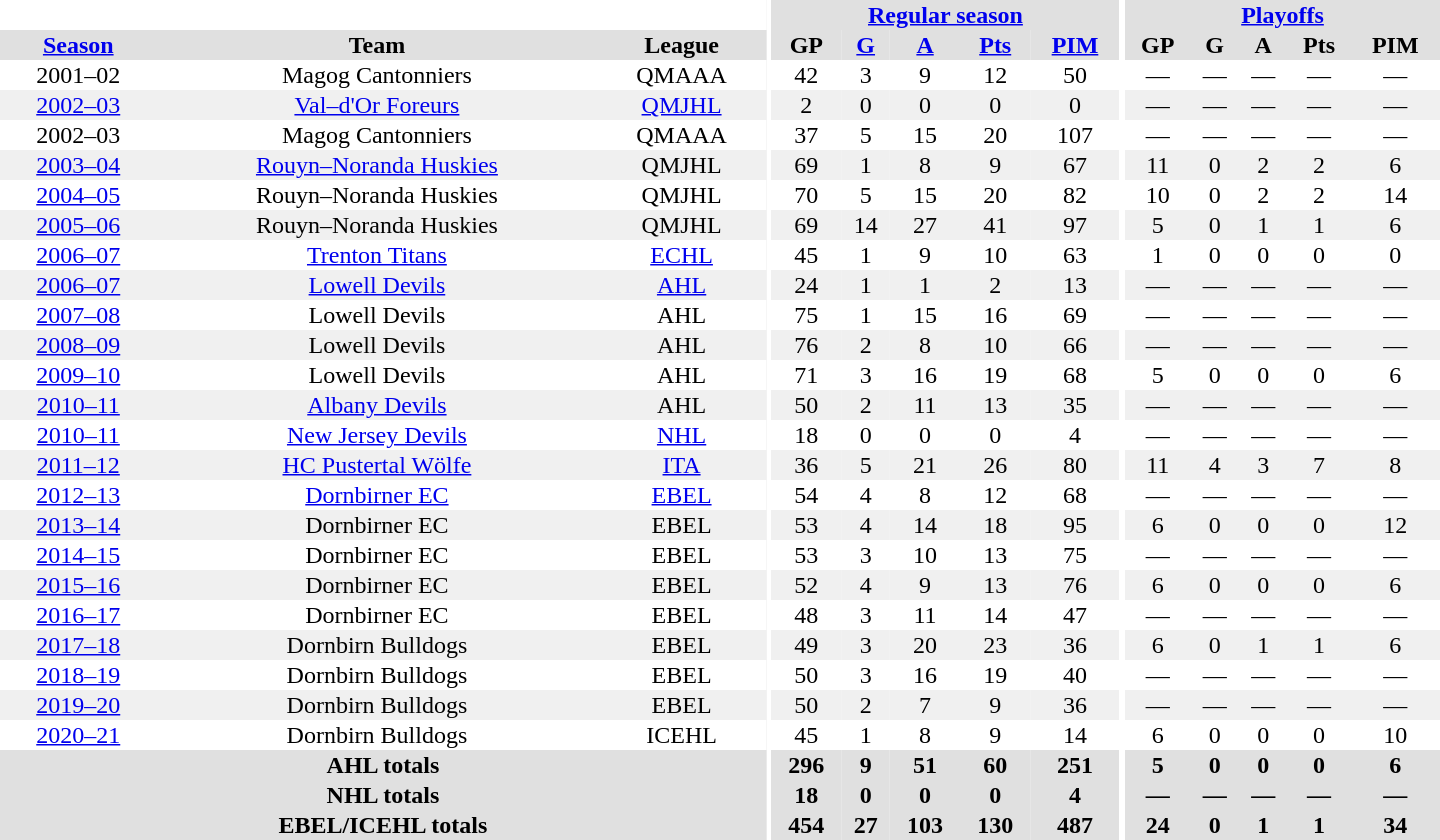<table border="0" cellpadding="1" cellspacing="0" style="text-align:center; width:60em">
<tr bgcolor="#e0e0e0">
<th colspan="3" bgcolor="#ffffff"></th>
<th rowspan="99" bgcolor="#ffffff"></th>
<th colspan="5"><a href='#'>Regular season</a></th>
<th rowspan="99" bgcolor="#ffffff"></th>
<th colspan="5"><a href='#'>Playoffs</a></th>
</tr>
<tr bgcolor="#e0e0e0">
<th><a href='#'>Season</a></th>
<th>Team</th>
<th>League</th>
<th>GP</th>
<th><a href='#'>G</a></th>
<th><a href='#'>A</a></th>
<th><a href='#'>Pts</a></th>
<th><a href='#'>PIM</a></th>
<th>GP</th>
<th>G</th>
<th>A</th>
<th>Pts</th>
<th>PIM</th>
</tr>
<tr>
<td>2001–02</td>
<td>Magog Cantonniers</td>
<td>QMAAA</td>
<td>42</td>
<td>3</td>
<td>9</td>
<td>12</td>
<td>50</td>
<td>—</td>
<td>—</td>
<td>—</td>
<td>—</td>
<td>—</td>
</tr>
<tr bgcolor="#f0f0f0">
<td><a href='#'>2002–03</a></td>
<td><a href='#'>Val–d'Or Foreurs</a></td>
<td><a href='#'>QMJHL</a></td>
<td>2</td>
<td>0</td>
<td>0</td>
<td>0</td>
<td>0</td>
<td>—</td>
<td>—</td>
<td>—</td>
<td>—</td>
<td>—</td>
</tr>
<tr>
<td>2002–03</td>
<td>Magog Cantonniers</td>
<td>QMAAA</td>
<td>37</td>
<td>5</td>
<td>15</td>
<td>20</td>
<td>107</td>
<td>—</td>
<td>—</td>
<td>—</td>
<td>—</td>
<td>—</td>
</tr>
<tr bgcolor="#f0f0f0">
<td><a href='#'>2003–04</a></td>
<td><a href='#'>Rouyn–Noranda Huskies</a></td>
<td>QMJHL</td>
<td>69</td>
<td>1</td>
<td>8</td>
<td>9</td>
<td>67</td>
<td>11</td>
<td>0</td>
<td>2</td>
<td>2</td>
<td>6</td>
</tr>
<tr>
<td><a href='#'>2004–05</a></td>
<td>Rouyn–Noranda Huskies</td>
<td>QMJHL</td>
<td>70</td>
<td>5</td>
<td>15</td>
<td>20</td>
<td>82</td>
<td>10</td>
<td>0</td>
<td>2</td>
<td>2</td>
<td>14</td>
</tr>
<tr bgcolor="#f0f0f0">
<td><a href='#'>2005–06</a></td>
<td>Rouyn–Noranda Huskies</td>
<td>QMJHL</td>
<td>69</td>
<td>14</td>
<td>27</td>
<td>41</td>
<td>97</td>
<td>5</td>
<td>0</td>
<td>1</td>
<td>1</td>
<td>6</td>
</tr>
<tr>
<td><a href='#'>2006–07</a></td>
<td><a href='#'>Trenton Titans</a></td>
<td><a href='#'>ECHL</a></td>
<td>45</td>
<td>1</td>
<td>9</td>
<td>10</td>
<td>63</td>
<td>1</td>
<td>0</td>
<td>0</td>
<td>0</td>
<td>0</td>
</tr>
<tr bgcolor="#f0f0f0">
<td><a href='#'>2006–07</a></td>
<td><a href='#'>Lowell Devils</a></td>
<td><a href='#'>AHL</a></td>
<td>24</td>
<td>1</td>
<td>1</td>
<td>2</td>
<td>13</td>
<td>—</td>
<td>—</td>
<td>—</td>
<td>—</td>
<td>—</td>
</tr>
<tr>
<td><a href='#'>2007–08</a></td>
<td>Lowell Devils</td>
<td>AHL</td>
<td>75</td>
<td>1</td>
<td>15</td>
<td>16</td>
<td>69</td>
<td>—</td>
<td>—</td>
<td>—</td>
<td>—</td>
<td>—</td>
</tr>
<tr bgcolor="#f0f0f0">
<td><a href='#'>2008–09</a></td>
<td>Lowell Devils</td>
<td>AHL</td>
<td>76</td>
<td>2</td>
<td>8</td>
<td>10</td>
<td>66</td>
<td>—</td>
<td>—</td>
<td>—</td>
<td>—</td>
<td>—</td>
</tr>
<tr>
<td><a href='#'>2009–10</a></td>
<td>Lowell Devils</td>
<td>AHL</td>
<td>71</td>
<td>3</td>
<td>16</td>
<td>19</td>
<td>68</td>
<td>5</td>
<td>0</td>
<td>0</td>
<td>0</td>
<td>6</td>
</tr>
<tr bgcolor="#f0f0f0">
<td><a href='#'>2010–11</a></td>
<td><a href='#'>Albany Devils</a></td>
<td>AHL</td>
<td>50</td>
<td>2</td>
<td>11</td>
<td>13</td>
<td>35</td>
<td>—</td>
<td>—</td>
<td>—</td>
<td>—</td>
<td>—</td>
</tr>
<tr>
<td><a href='#'>2010–11</a></td>
<td><a href='#'>New Jersey Devils</a></td>
<td><a href='#'>NHL</a></td>
<td>18</td>
<td>0</td>
<td>0</td>
<td>0</td>
<td>4</td>
<td>—</td>
<td>—</td>
<td>—</td>
<td>—</td>
<td>—</td>
</tr>
<tr bgcolor="#f0f0f0">
<td><a href='#'>2011–12</a></td>
<td><a href='#'>HC Pustertal Wölfe</a></td>
<td><a href='#'>ITA</a></td>
<td>36</td>
<td>5</td>
<td>21</td>
<td>26</td>
<td>80</td>
<td>11</td>
<td>4</td>
<td>3</td>
<td>7</td>
<td>8</td>
</tr>
<tr>
<td><a href='#'>2012–13</a></td>
<td><a href='#'>Dornbirner EC</a></td>
<td><a href='#'>EBEL</a></td>
<td>54</td>
<td>4</td>
<td>8</td>
<td>12</td>
<td>68</td>
<td>—</td>
<td>—</td>
<td>—</td>
<td>—</td>
<td>—</td>
</tr>
<tr bgcolor="#f0f0f0">
<td><a href='#'>2013–14</a></td>
<td>Dornbirner EC</td>
<td>EBEL</td>
<td>53</td>
<td>4</td>
<td>14</td>
<td>18</td>
<td>95</td>
<td>6</td>
<td>0</td>
<td>0</td>
<td>0</td>
<td>12</td>
</tr>
<tr>
<td><a href='#'>2014–15</a></td>
<td>Dornbirner EC</td>
<td>EBEL</td>
<td>53</td>
<td>3</td>
<td>10</td>
<td>13</td>
<td>75</td>
<td>—</td>
<td>—</td>
<td>—</td>
<td>—</td>
<td>—</td>
</tr>
<tr bgcolor="#f0f0f0">
<td><a href='#'>2015–16</a></td>
<td>Dornbirner EC</td>
<td>EBEL</td>
<td>52</td>
<td>4</td>
<td>9</td>
<td>13</td>
<td>76</td>
<td>6</td>
<td>0</td>
<td>0</td>
<td>0</td>
<td>6</td>
</tr>
<tr>
<td><a href='#'>2016–17</a></td>
<td>Dornbirner EC</td>
<td>EBEL</td>
<td>48</td>
<td>3</td>
<td>11</td>
<td>14</td>
<td>47</td>
<td>—</td>
<td>—</td>
<td>—</td>
<td>—</td>
<td>—</td>
</tr>
<tr bgcolor="#f0f0f0">
<td><a href='#'>2017–18</a></td>
<td>Dornbirn Bulldogs</td>
<td>EBEL</td>
<td>49</td>
<td>3</td>
<td>20</td>
<td>23</td>
<td>36</td>
<td>6</td>
<td>0</td>
<td>1</td>
<td>1</td>
<td>6</td>
</tr>
<tr>
<td><a href='#'>2018–19</a></td>
<td>Dornbirn Bulldogs</td>
<td>EBEL</td>
<td>50</td>
<td>3</td>
<td>16</td>
<td>19</td>
<td>40</td>
<td>—</td>
<td>—</td>
<td>—</td>
<td>—</td>
<td>—</td>
</tr>
<tr bgcolor="#f0f0f0">
<td><a href='#'>2019–20</a></td>
<td>Dornbirn Bulldogs</td>
<td>EBEL</td>
<td>50</td>
<td>2</td>
<td>7</td>
<td>9</td>
<td>36</td>
<td>—</td>
<td>—</td>
<td>—</td>
<td>—</td>
<td>—</td>
</tr>
<tr>
<td><a href='#'>2020–21</a></td>
<td>Dornbirn Bulldogs</td>
<td>ICEHL</td>
<td>45</td>
<td>1</td>
<td>8</td>
<td>9</td>
<td>14</td>
<td>6</td>
<td>0</td>
<td>0</td>
<td>0</td>
<td>10</td>
</tr>
<tr bgcolor="#e0e0e0">
<th colspan="3">AHL totals</th>
<th>296</th>
<th>9</th>
<th>51</th>
<th>60</th>
<th>251</th>
<th>5</th>
<th>0</th>
<th>0</th>
<th>0</th>
<th>6</th>
</tr>
<tr bgcolor="#e0e0e0">
<th colspan="3">NHL totals</th>
<th>18</th>
<th>0</th>
<th>0</th>
<th>0</th>
<th>4</th>
<th>—</th>
<th>—</th>
<th>—</th>
<th>—</th>
<th>—</th>
</tr>
<tr bgcolor="#e0e0e0">
<th colspan="3">EBEL/ICEHL totals</th>
<th>454</th>
<th>27</th>
<th>103</th>
<th>130</th>
<th>487</th>
<th>24</th>
<th>0</th>
<th>1</th>
<th>1</th>
<th>34</th>
</tr>
</table>
